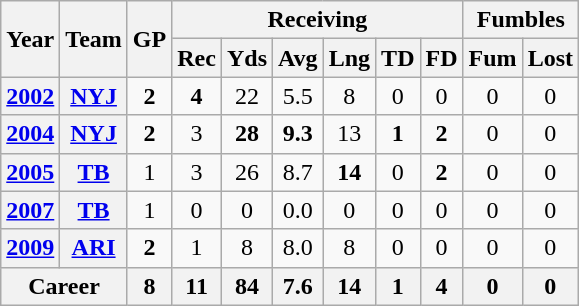<table class="wikitable" style="text-align:center;">
<tr>
<th rowspan="2">Year</th>
<th rowspan="2">Team</th>
<th rowspan="2">GP</th>
<th colspan="6">Receiving</th>
<th colspan="2">Fumbles</th>
</tr>
<tr>
<th>Rec</th>
<th>Yds</th>
<th>Avg</th>
<th>Lng</th>
<th>TD</th>
<th>FD</th>
<th>Fum</th>
<th>Lost</th>
</tr>
<tr>
<th><a href='#'>2002</a></th>
<th><a href='#'>NYJ</a></th>
<td><strong>2</strong></td>
<td><strong>4</strong></td>
<td>22</td>
<td>5.5</td>
<td>8</td>
<td>0</td>
<td>0</td>
<td>0</td>
<td>0</td>
</tr>
<tr>
<th><a href='#'>2004</a></th>
<th><a href='#'>NYJ</a></th>
<td><strong>2</strong></td>
<td>3</td>
<td><strong>28</strong></td>
<td><strong>9.3</strong></td>
<td>13</td>
<td><strong>1</strong></td>
<td><strong>2</strong></td>
<td>0</td>
<td>0</td>
</tr>
<tr>
<th><a href='#'>2005</a></th>
<th><a href='#'>TB</a></th>
<td>1</td>
<td>3</td>
<td>26</td>
<td>8.7</td>
<td><strong>14</strong></td>
<td>0</td>
<td><strong>2</strong></td>
<td>0</td>
<td>0</td>
</tr>
<tr>
<th><a href='#'>2007</a></th>
<th><a href='#'>TB</a></th>
<td>1</td>
<td>0</td>
<td>0</td>
<td>0.0</td>
<td>0</td>
<td>0</td>
<td>0</td>
<td>0</td>
<td>0</td>
</tr>
<tr>
<th><a href='#'>2009</a></th>
<th><a href='#'>ARI</a></th>
<td><strong>2</strong></td>
<td>1</td>
<td>8</td>
<td>8.0</td>
<td>8</td>
<td>0</td>
<td>0</td>
<td>0</td>
<td>0</td>
</tr>
<tr>
<th colspan="2">Career</th>
<th>8</th>
<th>11</th>
<th>84</th>
<th>7.6</th>
<th>14</th>
<th>1</th>
<th>4</th>
<th>0</th>
<th>0</th>
</tr>
</table>
